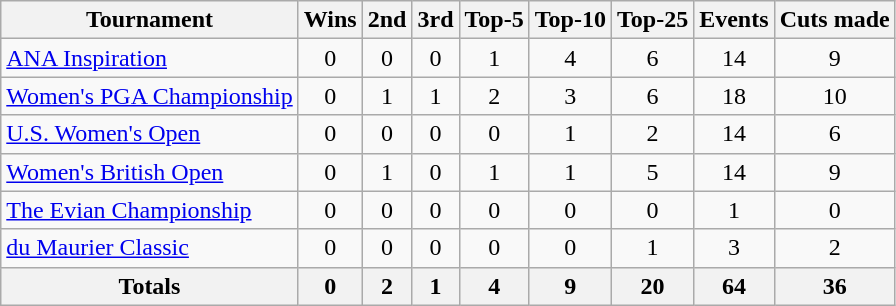<table class=wikitable style=text-align:center>
<tr>
<th>Tournament</th>
<th>Wins</th>
<th>2nd</th>
<th>3rd</th>
<th>Top-5</th>
<th>Top-10</th>
<th>Top-25</th>
<th>Events</th>
<th>Cuts made</th>
</tr>
<tr>
<td align=left><a href='#'>ANA Inspiration</a></td>
<td>0</td>
<td>0</td>
<td>0</td>
<td>1</td>
<td>4</td>
<td>6</td>
<td>14</td>
<td>9</td>
</tr>
<tr>
<td align=left><a href='#'>Women's PGA Championship</a></td>
<td>0</td>
<td>1</td>
<td>1</td>
<td>2</td>
<td>3</td>
<td>6</td>
<td>18</td>
<td>10</td>
</tr>
<tr>
<td align=left><a href='#'>U.S. Women's Open</a></td>
<td>0</td>
<td>0</td>
<td>0</td>
<td>0</td>
<td>1</td>
<td>2</td>
<td>14</td>
<td>6</td>
</tr>
<tr>
<td align=left><a href='#'>Women's British Open</a></td>
<td>0</td>
<td>1</td>
<td>0</td>
<td>1</td>
<td>1</td>
<td>5</td>
<td>14</td>
<td>9</td>
</tr>
<tr>
<td align=left><a href='#'>The Evian Championship</a></td>
<td>0</td>
<td>0</td>
<td>0</td>
<td>0</td>
<td>0</td>
<td>0</td>
<td>1</td>
<td>0</td>
</tr>
<tr>
<td align=left><a href='#'>du Maurier Classic</a></td>
<td>0</td>
<td>0</td>
<td>0</td>
<td>0</td>
<td>0</td>
<td>1</td>
<td>3</td>
<td>2</td>
</tr>
<tr>
<th>Totals</th>
<th>0</th>
<th>2</th>
<th>1</th>
<th>4</th>
<th>9</th>
<th>20</th>
<th>64</th>
<th>36</th>
</tr>
</table>
